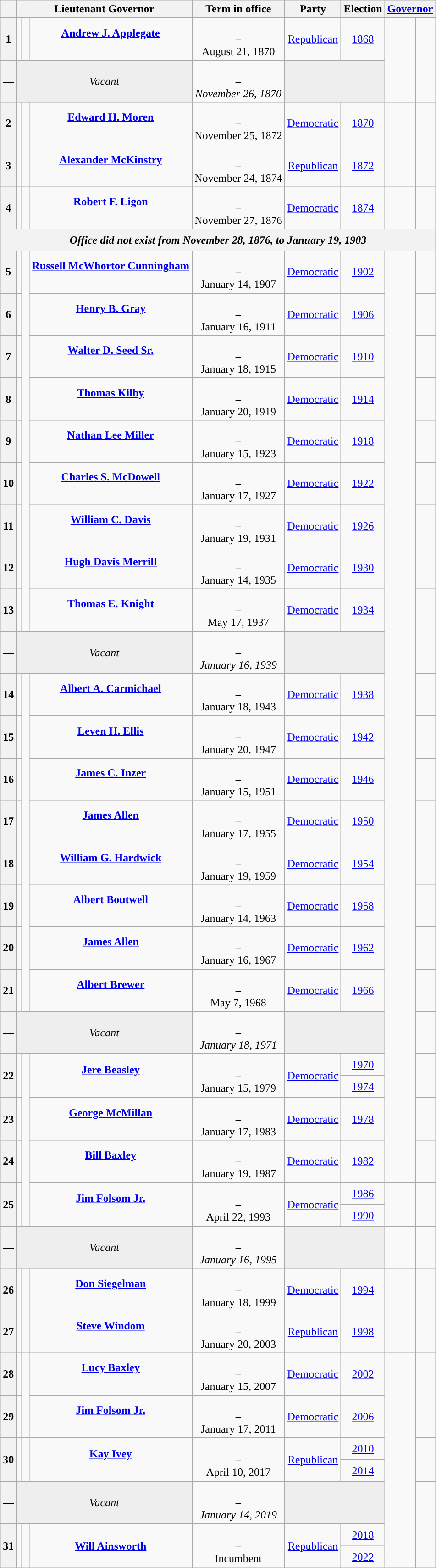<table class="wikitable sortable mw-datatable sticky-header-multi" style="text-align:center;">
<tr>
<th scope="col" data-sort-type="number"></th>
<th scope="col" colspan="3">Lieutenant Governor</th>
<th scope="col">Term in office</th>
<th scope="col">Party</th>
<th scope="col">Election</th>
<th scope="colgroup" colspan="2"><a href='#'>Governor</a></th>
</tr>
<tr style="height:2em;">
<th scope="row">1</th>
<td data-sort-value="Applegate, Andrew"></td>
<td style="background:"> </td>
<td><strong><a href='#'>Andrew J. Applegate</a></strong><br><br></td>
<td><br>–<br>August 21, 1870<br></td>
<td><a href='#'>Republican</a></td>
<td><a href='#'>1868</a></td>
<td rowspan="2" style="background:"> </td>
<td rowspan="2"></td>
</tr>
<tr style="height:2em;">
<th scope="row">—</th>
<td colspan="3" style="background:#EEEEEE;"><em>Vacant</em></td>
<td><em><br>–<br>November 26, 1870</em></td>
<td colspan="2" style="background:#EEEEEE;"></td>
</tr>
<tr style="height:2em;">
<th scope="row">2</th>
<td data-sort-value="Moren, Edward"></td>
<td style="background:"></td>
<td><strong><a href='#'>Edward H. Moren</a></strong><br><br></td>
<td><br>–<br>November 25, 1872<br></td>
<td><a href='#'>Democratic</a></td>
<td><a href='#'>1870</a></td>
<td style="background:"></td>
<td></td>
</tr>
<tr style="height:2em;">
<th scope="row">3</th>
<td data-sort-value="McKinstry, Alexander"></td>
<td style="background:"></td>
<td><strong><a href='#'>Alexander McKinstry</a></strong><br><br></td>
<td><br>–<br>November 24, 1874<br></td>
<td><a href='#'>Republican</a></td>
<td><a href='#'>1872</a></td>
<td style="background:"></td>
<td></td>
</tr>
<tr style="height:2em;">
<th scope="row">4</th>
<td data-sort-value="Ligon, Robert"></td>
<td style="background:"></td>
<td><strong><a href='#'>Robert F. Ligon</a></strong><br><br></td>
<td><br>–<br>November 27, 1876<br></td>
<td><a href='#'>Democratic</a></td>
<td><a href='#'>1874</a></td>
<td style="background:"></td>
<td></td>
</tr>
<tr style="height:2em;">
<th scope="row" colspan="9"><em>Office did not exist from November 28, 1876, to January 19, 1903</em></th>
</tr>
<tr style="height:2em;">
<th scope="row">5</th>
<td data-sort-value="Cunningham, Russell"></td>
<td rowspan="9" style="background:"></td>
<td><strong><a href='#'>Russell McWhortor Cunningham</a></strong><br><br></td>
<td><br>–<br>January 14, 1907<br></td>
<td><a href='#'>Democratic</a></td>
<td><a href='#'>1902</a></td>
<td rowspan="23" style="background:"></td>
<td></td>
</tr>
<tr style="height:2em;">
<th scope="row">6</th>
<td data-sort-value="Gray, Henry"></td>
<td><strong><a href='#'>Henry B. Gray</a></strong><br><br></td>
<td><br>–<br>January 16, 1911<br></td>
<td><a href='#'>Democratic</a></td>
<td><a href='#'>1906</a></td>
<td></td>
</tr>
<tr style="height:2em;">
<th scope="row">7</th>
<td data-sort-value="Seed, Walter"></td>
<td><strong><a href='#'>Walter D. Seed Sr.</a></strong><br><br></td>
<td><br>–<br>January 18, 1915<br></td>
<td><a href='#'>Democratic</a></td>
<td><a href='#'>1910</a></td>
<td></td>
</tr>
<tr style="height:2em;">
<th scope="row">8</th>
<td data-sort-value="Kilby, Thomas"></td>
<td><strong><a href='#'>Thomas Kilby</a></strong><br><br></td>
<td><br>–<br>January 20, 1919<br></td>
<td><a href='#'>Democratic</a></td>
<td><a href='#'>1914</a></td>
<td></td>
</tr>
<tr style="height:2em;">
<th scope="row">9</th>
<td data-sort-value="Miller, Nathan"></td>
<td><strong><a href='#'>Nathan Lee Miller</a></strong><br><br></td>
<td><br>–<br>January 15, 1923<br></td>
<td><a href='#'>Democratic</a></td>
<td><a href='#'>1918</a></td>
<td></td>
</tr>
<tr style="height:2em;">
<th scope="row">10</th>
<td data-sort-value="McDowell, Charles"></td>
<td><strong><a href='#'>Charles S. McDowell</a></strong><br><br></td>
<td><br>–<br>January 17, 1927<br></td>
<td><a href='#'>Democratic</a></td>
<td><a href='#'>1922</a></td>
<td></td>
</tr>
<tr style="height:2em;">
<th scope="row">11</th>
<td data-sort-value="Davis, William"></td>
<td><strong><a href='#'>William C. Davis</a></strong><br><br></td>
<td><br>–<br>January 19, 1931<br></td>
<td><a href='#'>Democratic</a></td>
<td><a href='#'>1926</a></td>
<td></td>
</tr>
<tr style="height:2em;">
<th scope="row">12</th>
<td data-sort-value="Merrill, Hugh"></td>
<td><strong><a href='#'>Hugh Davis Merrill</a></strong><br><br></td>
<td><br>–<br>January 14, 1935<br></td>
<td><a href='#'>Democratic</a></td>
<td><a href='#'>1930</a></td>
<td></td>
</tr>
<tr style="height:2em;">
<th scope="row">13</th>
<td data-sort-value="Knight, Thomas"></td>
<td><strong><a href='#'>Thomas E. Knight</a></strong><br><br></td>
<td><br>–<br>May 17, 1937<br></td>
<td><a href='#'>Democratic</a></td>
<td><a href='#'>1934</a></td>
<td rowspan="2"></td>
</tr>
<tr style="height:2em;">
<th scope="row">—</th>
<td colspan="3" style="background:#EEEEEE;"><em>Vacant</em></td>
<td><em><br>–<br>January 16, 1939</em></td>
<td colspan="2" style="background:#EEEEEE;"></td>
</tr>
<tr style="height:2em;">
<th scope="row">14</th>
<td data-sort-value="Carmichael, Albert"></td>
<td rowspan="8" style="background:"></td>
<td><strong><a href='#'>Albert A. Carmichael</a></strong><br><br></td>
<td><br>–<br>January 18, 1943<br></td>
<td><a href='#'>Democratic</a></td>
<td><a href='#'>1938</a></td>
<td></td>
</tr>
<tr style="height:2em;">
<th scope="row">15</th>
<td data-sort-value="Ellis, Leven"></td>
<td><strong><a href='#'>Leven H. Ellis</a></strong><br><br></td>
<td><br>–<br>January 20, 1947<br></td>
<td><a href='#'>Democratic</a></td>
<td><a href='#'>1942</a></td>
<td></td>
</tr>
<tr style="height:2em;">
<th scope="row">16</th>
<td data-sort-value="Inzer, James"></td>
<td><strong><a href='#'>James C. Inzer</a></strong><br><br></td>
<td><br>–<br>January 15, 1951<br></td>
<td><a href='#'>Democratic</a></td>
<td><a href='#'>1946</a></td>
<td></td>
</tr>
<tr style="height:2em;">
<th scope="row">17</th>
<td data-sort-value="Allen, James"></td>
<td><strong><a href='#'>James Allen</a></strong><br><br></td>
<td><br>–<br>January 17, 1955<br></td>
<td><a href='#'>Democratic</a></td>
<td><a href='#'>1950</a></td>
<td></td>
</tr>
<tr style="height:2em;">
<th scope="row">18</th>
<td data-sort-value="Hardwick, William"></td>
<td><strong><a href='#'>William G. Hardwick</a></strong><br><br></td>
<td><br>–<br>January 19, 1959<br></td>
<td><a href='#'>Democratic</a></td>
<td><a href='#'>1954</a></td>
<td></td>
</tr>
<tr style="height:2em;">
<th scope="row">19</th>
<td data-sort-value="Boutwell, Albert"></td>
<td><strong><a href='#'>Albert Boutwell</a></strong><br><br></td>
<td><br>–<br>January 14, 1963<br></td>
<td><a href='#'>Democratic</a></td>
<td><a href='#'>1958</a></td>
<td></td>
</tr>
<tr style="height:2em;">
<th scope="row">20</th>
<td data-sort-value="Allen, James"></td>
<td><strong><a href='#'>James Allen</a></strong><br><br></td>
<td><br>–<br>January 16, 1967<br></td>
<td><a href='#'>Democratic</a></td>
<td><a href='#'>1962</a></td>
<td></td>
</tr>
<tr style="height:2em;">
<th scope="row">21</th>
<td data-sort-value="Brewer, Albert"></td>
<td><strong><a href='#'>Albert Brewer</a></strong><br><br></td>
<td><br>–<br>May 7, 1968<br></td>
<td><a href='#'>Democratic</a></td>
<td><a href='#'>1966</a></td>
<td><br></td>
</tr>
<tr style="height:2em;">
<th scope="row">—</th>
<td colspan="3" style="background:#EEEEEE;"><em>Vacant</em></td>
<td><em><br>–<br>January 18, 1971</em></td>
<td colspan="2" style="background:#EEEEEE;"></td>
<td></td>
</tr>
<tr style="height:2em;">
<th scope="rowgroup" rowspan="2">22</th>
<td rowspan="2" data-sort-value="Beasley, Jere"></td>
<td rowspan="6" style="background:"></td>
<td rowspan="2"><strong><a href='#'>Jere Beasley</a></strong><br><br></td>
<td rowspan="2"><br>–<br>January 15, 1979<br></td>
<td rowspan="2"><a href='#'>Democratic</a></td>
<td><a href='#'>1970</a></td>
<td rowspan="2"></td>
</tr>
<tr style="height:2em;">
<td><a href='#'>1974</a></td>
</tr>
<tr style="height:2em;">
<th scope="row">23</th>
<td data-sort-value="McMillan, George"></td>
<td><strong><a href='#'>George McMillan</a></strong><br><br></td>
<td><br>–<br>January 17, 1983<br></td>
<td><a href='#'>Democratic</a></td>
<td><a href='#'>1978</a></td>
<td></td>
</tr>
<tr style="height:2em;">
<th scope="row">24</th>
<td data-sort-value="Baxley, Bill"></td>
<td><strong><a href='#'>Bill Baxley</a></strong><br><br></td>
<td><br>–<br>January 19, 1987<br></td>
<td><a href='#'>Democratic</a></td>
<td><a href='#'>1982</a></td>
<td></td>
</tr>
<tr style="height:2em;">
<th scope="rowgroup" rowspan="2">25</th>
<td rowspan="2" data-sort-value="Folsom, Jim 2"></td>
<td rowspan="2"><strong><a href='#'>Jim Folsom Jr.</a></strong><br><br></td>
<td rowspan="2"><br>–<br>April 22, 1993<br></td>
<td rowspan="2"><a href='#'>Democratic</a></td>
<td><a href='#'>1986</a></td>
<td rowspan="2" style="background:"></td>
<td rowspan="2"><br></td>
</tr>
<tr style="height:2em;">
<td><a href='#'>1990</a></td>
</tr>
<tr style="height:2em;">
<th scope="row">—</th>
<td colspan="3" style="background:#EEEEEE;"><em>Vacant</em></td>
<td><em><br>–<br>January 16, 1995</em></td>
<td colspan="2" style="background:#EEEEEE;"></td>
<td style="background:"></td>
<td></td>
</tr>
<tr style="height:2em;">
<th scope="row">26</th>
<td data-sort-value="Siegelman, Don"></td>
<td style="background:"></td>
<td><strong><a href='#'>Don Siegelman</a></strong><br><br></td>
<td><br>–<br>January 18, 1999<br></td>
<td><a href='#'>Democratic</a></td>
<td><a href='#'>1994</a></td>
<td style="background:"></td>
<td></td>
</tr>
<tr style="height:2em;">
<th scope="row">27</th>
<td data-sort-value="Windom, Steve"></td>
<td style="background:"></td>
<td><strong><a href='#'>Steve Windom</a></strong><br><br></td>
<td><br>–<br>January 20, 2003<br></td>
<td><a href='#'>Republican</a></td>
<td><a href='#'>1998</a></td>
<td style="background:"></td>
<td></td>
</tr>
<tr style="height:2em;">
<th scope="row">28</th>
<td data-sort-value="Baxley, Lucy"></td>
<td rowspan="2" style="background:"></td>
<td><strong><a href='#'>Lucy Baxley</a></strong><br><br></td>
<td><br>–<br>January 15, 2007<br></td>
<td><a href='#'>Democratic</a></td>
<td><a href='#'>2002</a></td>
<td rowspan="7" style="background:"></td>
<td rowspan="2"></td>
</tr>
<tr style="height:2em;">
<th scope="row">29</th>
<td data-sort-value="Folsom, Jim 2"></td>
<td><strong><a href='#'>Jim Folsom Jr.</a></strong><br><br></td>
<td><br>–<br>January 17, 2011<br></td>
<td><a href='#'>Democratic</a></td>
<td><a href='#'>2006</a></td>
</tr>
<tr style="height:2em;">
<th scope="rowgroup" rowspan="2">30</th>
<td rowspan="2" data-sort-value="Ivey, Kay"></td>
<td rowspan="2" style="background:"></td>
<td rowspan="2"><strong><a href='#'>Kay Ivey</a></strong><br><br></td>
<td rowspan="2"><br>–<br>April 10, 2017<br></td>
<td rowspan="2"><a href='#'>Republican</a></td>
<td><a href='#'>2010</a></td>
<td rowspan="2"><br></td>
</tr>
<tr style="height:2em;">
<td><a href='#'>2014</a></td>
</tr>
<tr style="height:2em;">
<th scope="row">—</th>
<td colspan="3" style="background:#EEEEEE;"><em>Vacant</em></td>
<td><em><br>–<br>January 14, 2019</em></td>
<td colspan="2" style="background:#EEEEEE;"></td>
<td rowspan="3"></td>
</tr>
<tr style="height:2em;">
<th rowspan="2" scope="rowgroup">31</th>
<td rowspan="2" data-sort-value="Ainsworth, Will"></td>
<td rowspan="2" style="background:"></td>
<td rowspan="2"><strong><a href='#'>Will Ainsworth</a></strong><br></td>
<td rowspan="2"><br>–<br>Incumbent</td>
<td rowspan="2"><a href='#'>Republican</a></td>
<td><a href='#'>2018</a></td>
</tr>
<tr style="height:2em;">
<td><a href='#'>2022</a></td>
</tr>
</table>
